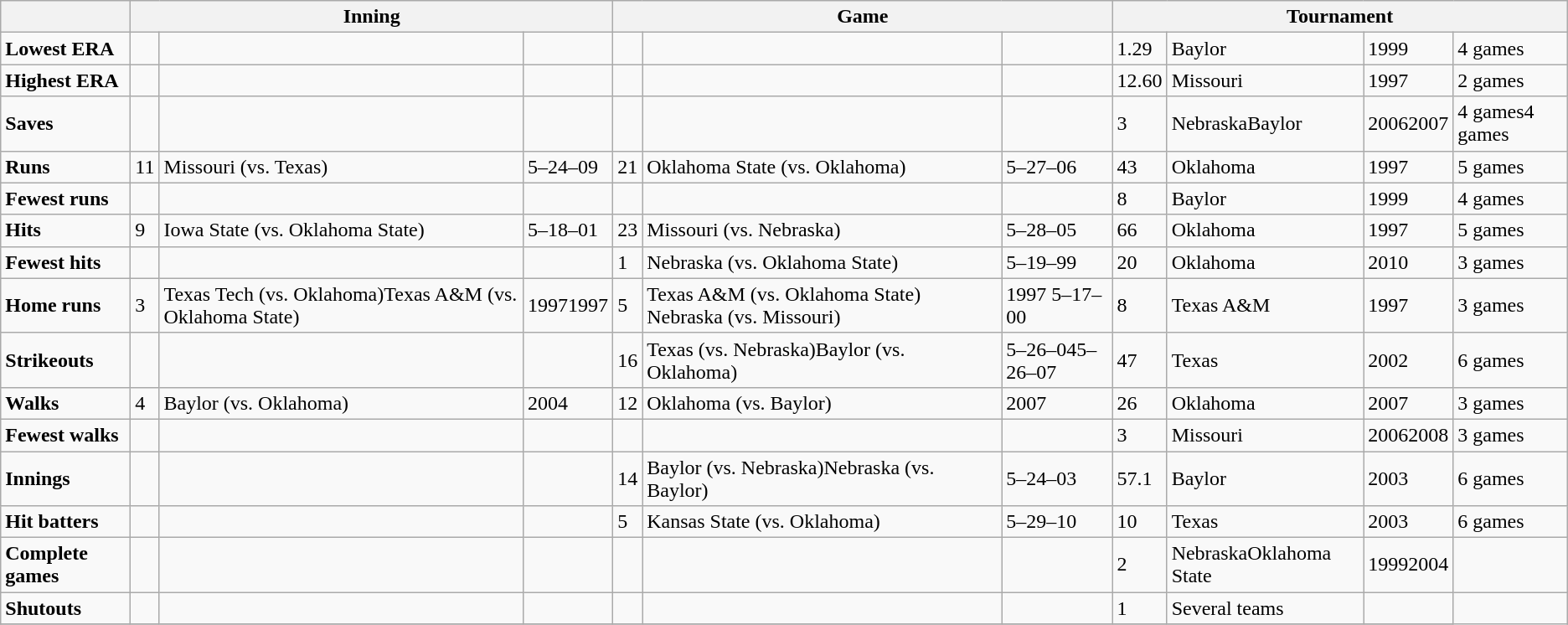<table class="wikitable">
<tr align="center">
<th></th>
<th colspan="3"><strong>Inning</strong></th>
<th colspan="3"><strong>Game</strong></th>
<th colspan="4"><strong>Tournament</strong></th>
</tr>
<tr>
<td><strong>Lowest ERA</strong></td>
<td></td>
<td></td>
<td></td>
<td></td>
<td></td>
<td></td>
<td>1.29</td>
<td>Baylor</td>
<td>1999</td>
<td>4 games</td>
</tr>
<tr>
<td><strong>Highest ERA</strong></td>
<td></td>
<td></td>
<td></td>
<td></td>
<td></td>
<td></td>
<td>12.60</td>
<td>Missouri</td>
<td>1997</td>
<td>2 games</td>
</tr>
<tr>
<td><strong>Saves</strong></td>
<td></td>
<td></td>
<td></td>
<td></td>
<td></td>
<td></td>
<td>3</td>
<td>NebraskaBaylor</td>
<td>20062007</td>
<td>4 games4 games</td>
</tr>
<tr>
<td><strong>Runs</strong></td>
<td>11</td>
<td>Missouri (vs. Texas)</td>
<td>5–24–09</td>
<td>21</td>
<td>Oklahoma State (vs. Oklahoma)</td>
<td>5–27–06</td>
<td>43</td>
<td>Oklahoma</td>
<td>1997</td>
<td>5 games</td>
</tr>
<tr>
<td><strong>Fewest runs</strong></td>
<td></td>
<td></td>
<td></td>
<td></td>
<td></td>
<td></td>
<td>8</td>
<td>Baylor</td>
<td>1999</td>
<td>4 games</td>
</tr>
<tr>
<td><strong>Hits</strong></td>
<td>9</td>
<td>Iowa State (vs. Oklahoma State)</td>
<td>5–18–01</td>
<td>23</td>
<td>Missouri (vs. Nebraska)</td>
<td>5–28–05</td>
<td>66</td>
<td>Oklahoma</td>
<td>1997</td>
<td>5 games</td>
</tr>
<tr>
<td><strong>Fewest hits</strong></td>
<td></td>
<td></td>
<td></td>
<td>1</td>
<td>Nebraska (vs. Oklahoma State)</td>
<td>5–19–99</td>
<td>20</td>
<td>Oklahoma</td>
<td>2010</td>
<td>3 games</td>
</tr>
<tr>
<td><strong>Home runs</strong></td>
<td>3</td>
<td>Texas Tech (vs. Oklahoma)Texas A&M (vs. Oklahoma State)</td>
<td>19971997</td>
<td>5</td>
<td>Texas A&M (vs. Oklahoma State) Nebraska (vs. Missouri)</td>
<td>1997 5–17–00</td>
<td>8</td>
<td>Texas A&M</td>
<td>1997</td>
<td>3 games</td>
</tr>
<tr>
<td><strong>Strikeouts</strong></td>
<td></td>
<td></td>
<td></td>
<td>16</td>
<td>Texas (vs. Nebraska)Baylor (vs. Oklahoma)</td>
<td>5–26–045–26–07</td>
<td>47</td>
<td>Texas</td>
<td>2002</td>
<td>6 games</td>
</tr>
<tr>
<td><strong>Walks</strong></td>
<td>4</td>
<td>Baylor (vs. Oklahoma)</td>
<td>2004</td>
<td>12</td>
<td>Oklahoma (vs. Baylor)</td>
<td>2007</td>
<td>26</td>
<td>Oklahoma</td>
<td>2007</td>
<td>3 games</td>
</tr>
<tr>
<td><strong>Fewest</strong> <strong>walks</strong></td>
<td></td>
<td></td>
<td></td>
<td></td>
<td></td>
<td></td>
<td>3</td>
<td>Missouri</td>
<td>20062008</td>
<td>3 games</td>
</tr>
<tr>
<td><strong>Innings</strong></td>
<td></td>
<td></td>
<td></td>
<td>14</td>
<td>Baylor (vs. Nebraska)Nebraska (vs. Baylor)</td>
<td>5–24–03</td>
<td>57.1</td>
<td>Baylor</td>
<td>2003</td>
<td>6 games</td>
</tr>
<tr>
<td><strong>Hit batters</strong></td>
<td></td>
<td></td>
<td></td>
<td>5</td>
<td>Kansas State (vs. Oklahoma)</td>
<td>5–29–10</td>
<td>10</td>
<td>Texas</td>
<td>2003</td>
<td>6 games</td>
</tr>
<tr>
<td><strong>Complete</strong> <strong>games</strong></td>
<td></td>
<td></td>
<td></td>
<td></td>
<td></td>
<td></td>
<td>2</td>
<td>NebraskaOklahoma State</td>
<td>19992004</td>
<td></td>
</tr>
<tr>
<td><strong>Shutouts</strong></td>
<td></td>
<td></td>
<td></td>
<td></td>
<td></td>
<td></td>
<td>1</td>
<td>Several teams</td>
<td></td>
</tr>
<tr>
</tr>
</table>
